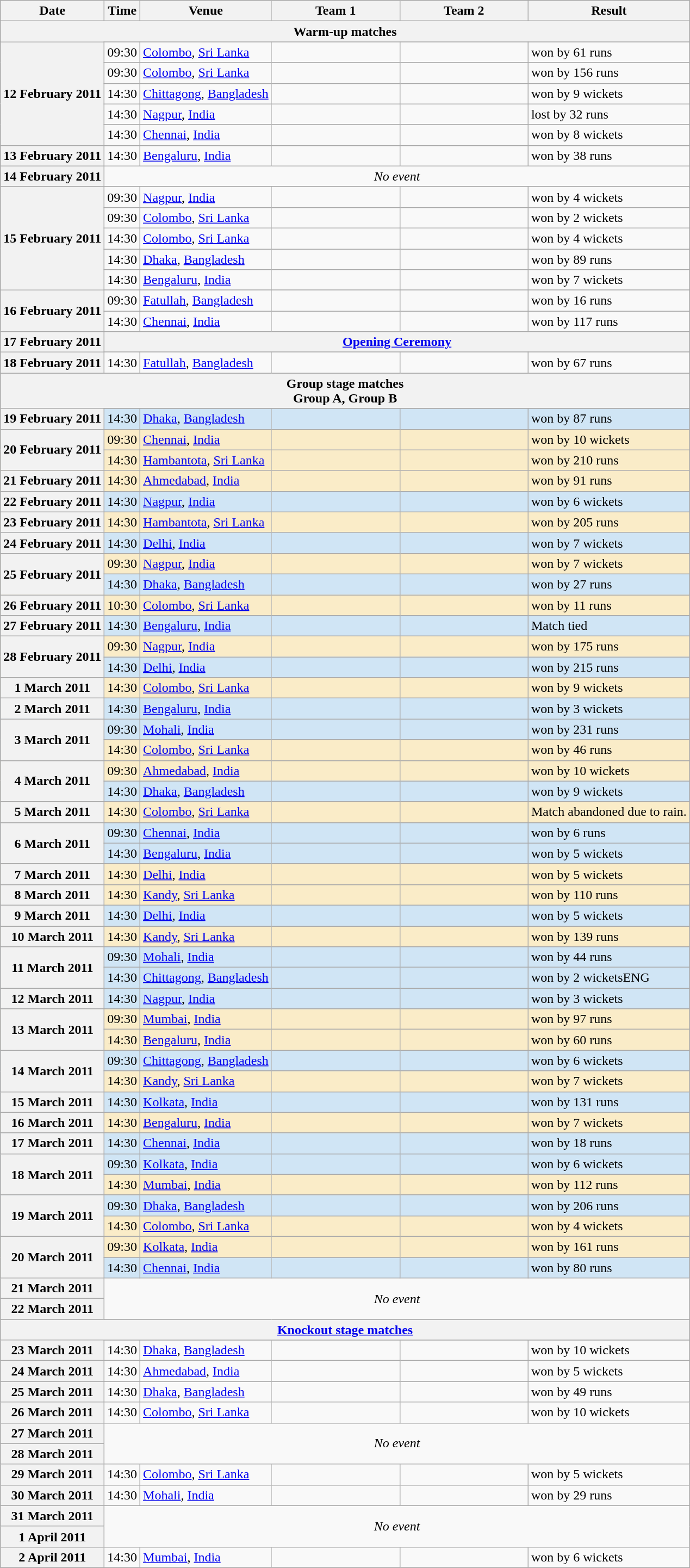<table class="wikitable">
<tr>
<th>Date</th>
<th>Time</th>
<th>Venue</th>
<th style="width:150px">Team 1</th>
<th style="width:150px">Team 2</th>
<th>Result</th>
</tr>
<tr>
<th colspan="6" align="center">Warm-up matches</th>
</tr>
<tr>
<th rowspan="6">12 February 2011</th>
</tr>
<tr>
<td>09:30</td>
<td><a href='#'>Colombo</a>, <a href='#'>Sri Lanka</a></td>
<td align="right"></td>
<td align="left"></td>
<td align="left"> won by 61 runs</td>
</tr>
<tr>
<td>09:30</td>
<td><a href='#'>Colombo</a>, <a href='#'>Sri Lanka</a></td>
<td align="right"></td>
<td align="left"></td>
<td align="left"> won by 156 runs</td>
</tr>
<tr>
<td>14:30</td>
<td><a href='#'>Chittagong</a>, <a href='#'>Bangladesh</a></td>
<td align="right"></td>
<td align="left"></td>
<td align="left"> won by 9 wickets</td>
</tr>
<tr>
<td>14:30</td>
<td><a href='#'>Nagpur</a>, <a href='#'>India</a></td>
<td align="right"></td>
<td align="left"></td>
<td align="left"> lost by 32 runs</td>
</tr>
<tr>
<td>14:30</td>
<td><a href='#'>Chennai</a>, <a href='#'>India</a></td>
<td align="right"></td>
<td align="left"></td>
<td align="left"> won by 8 wickets</td>
</tr>
<tr>
<th rowspan="2">13 February 2011</th>
</tr>
<tr>
<td>14:30</td>
<td><a href='#'>Bengaluru</a>, <a href='#'>India</a></td>
<td align="right"></td>
<td align="left"></td>
<td align="left"> won by 38 runs</td>
</tr>
<tr>
<th>14 February 2011</th>
<td colspan="5" rowspan="2" align="center"><em>No event</em></td>
</tr>
<tr>
<th rowspan="6">15 February 2011</th>
</tr>
<tr>
<td>09:30</td>
<td><a href='#'>Nagpur</a>, <a href='#'>India</a></td>
<td align="right"></td>
<td align="left"></td>
<td align="left"> won by 4 wickets</td>
</tr>
<tr>
<td>09:30</td>
<td><a href='#'>Colombo</a>, <a href='#'>Sri Lanka</a></td>
<td align="right"></td>
<td align="left"></td>
<td align="left"> won by 2 wickets</td>
</tr>
<tr>
<td>14:30</td>
<td><a href='#'>Colombo</a>, <a href='#'>Sri Lanka</a></td>
<td align="right"></td>
<td align="left"></td>
<td align="left"> won by 4 wickets</td>
</tr>
<tr>
<td>14:30</td>
<td><a href='#'>Dhaka</a>, <a href='#'>Bangladesh</a></td>
<td align="right"></td>
<td align="left"></td>
<td align="left"> won by 89 runs</td>
</tr>
<tr>
<td>14:30</td>
<td><a href='#'>Bengaluru</a>, <a href='#'>India</a></td>
<td align="right"></td>
<td align="left"></td>
<td align="left"> won by 7 wickets</td>
</tr>
<tr>
<th rowspan="3">16 February 2011</th>
</tr>
<tr>
<td>09:30</td>
<td><a href='#'>Fatullah</a>, <a href='#'>Bangladesh</a></td>
<td align="right"></td>
<td align="left"></td>
<td align="left"> won by 16 runs</td>
</tr>
<tr>
<td>14:30</td>
<td><a href='#'>Chennai</a>, <a href='#'>India</a></td>
<td align="right"></td>
<td align="left"></td>
<td align="left"> won by 117 runs</td>
</tr>
<tr>
<th>17 February 2011</th>
<th colspan="5" align="center"><a href='#'>Opening Ceremony</a></th>
</tr>
<tr>
<th rowspan="2">18 February 2011</th>
</tr>
<tr>
<td>14:30</td>
<td><a href='#'>Fatullah</a>, <a href='#'>Bangladesh</a></td>
<td align="right"></td>
<td align="left"></td>
<td align="left"> won by 67 runs</td>
</tr>
<tr>
<th colspan="6" align="center">Group stage matches <br>  Group A,  Group B</th>
</tr>
<tr>
<th rowspan="2">19 February 2011</th>
</tr>
<tr style="background:#d0e5f5">
<td>14:30</td>
<td><a href='#'>Dhaka</a>, <a href='#'>Bangladesh</a></td>
<td align="right"></td>
<td align="left"></td>
<td align="left"> won by 87 runs</td>
</tr>
<tr style="background:#faecc8">
<th rowspan=2>20 February 2011</th>
<td>09:30</td>
<td><a href='#'>Chennai</a>, <a href='#'>India</a></td>
<td align="right"></td>
<td align="left"></td>
<td align="left"> won by 10 wickets</td>
</tr>
<tr style="background:#faecc8">
<td>14:30</td>
<td><a href='#'>Hambantota</a>, <a href='#'>Sri Lanka</a></td>
<td align="right"></td>
<td align="left"></td>
<td align="left"> won by 210 runs</td>
</tr>
<tr style="background:#faecc8">
<th>21 February 2011</th>
<td>14:30</td>
<td><a href='#'>Ahmedabad</a>, <a href='#'>India</a></td>
<td align="right"></td>
<td align="left"></td>
<td align="left"> won by 91 runs</td>
</tr>
<tr style="background:#d0e5f5">
<th>22 February 2011</th>
<td>14:30</td>
<td><a href='#'>Nagpur</a>, <a href='#'>India</a></td>
<td align="right"></td>
<td align="left"></td>
<td align="left"> won by 6 wickets</td>
</tr>
<tr style="background:#faecc8">
<th>23 February 2011</th>
<td>14:30</td>
<td><a href='#'>Hambantota</a>, <a href='#'>Sri Lanka</a></td>
<td align="right"></td>
<td align="left"></td>
<td align="left"> won by 205 runs</td>
</tr>
<tr style="background:#d0e5f5">
<th>24 February 2011</th>
<td>14:30</td>
<td><a href='#'>Delhi</a>, <a href='#'>India</a></td>
<td align="right"></td>
<td align="left"></td>
<td align="left"> won by 7 wickets</td>
</tr>
<tr style="background:#faecc8">
<th rowspan=2>25 February 2011</th>
<td>09:30</td>
<td><a href='#'>Nagpur</a>, <a href='#'>India</a></td>
<td align="right"></td>
<td align="left"></td>
<td align="left"> won by 7 wickets</td>
</tr>
<tr style="background:#d0e5f5">
<td>14:30</td>
<td><a href='#'>Dhaka</a>, <a href='#'>Bangladesh</a></td>
<td align="right"></td>
<td align="left"></td>
<td align="left"> won by 27 runs</td>
</tr>
<tr style="background:#faecc8">
<th>26 February 2011</th>
<td>10:30</td>
<td><a href='#'>Colombo</a>, <a href='#'>Sri Lanka</a></td>
<td align="right"></td>
<td align="left"></td>
<td align="left"> won by 11 runs</td>
</tr>
<tr style="background:#d0e5f5">
<th>27 February 2011</th>
<td>14:30</td>
<td><a href='#'>Bengaluru</a>, <a href='#'>India</a></td>
<td align="right"></td>
<td align="left"></td>
<td>Match tied</td>
</tr>
<tr style="background:#faecc8">
<th rowspan=2>28 February 2011</th>
<td>09:30</td>
<td><a href='#'>Nagpur</a>, <a href='#'>India</a></td>
<td align="right"></td>
<td align="left"></td>
<td align="left"> won by 175 runs</td>
</tr>
<tr style="background:#d0e5f5">
<td>14:30</td>
<td><a href='#'>Delhi</a>, <a href='#'>India</a></td>
<td align="right"></td>
<td align="left"></td>
<td align="left"> won by 215 runs</td>
</tr>
<tr style="background:#faecc8">
<th>1 March 2011</th>
<td>14:30</td>
<td><a href='#'>Colombo</a>, <a href='#'>Sri Lanka</a></td>
<td align="right"></td>
<td align="left"></td>
<td align="left"> won by 9 wickets</td>
</tr>
<tr style="background:#d0e5f5">
<th>2 March 2011</th>
<td>14:30</td>
<td><a href='#'>Bengaluru</a>, <a href='#'>India</a></td>
<td align="right"></td>
<td align="left"></td>
<td align="left"> won by 3 wickets</td>
</tr>
<tr style="background:#d0e5f5">
<th rowspan=2>3 March 2011</th>
<td>09:30</td>
<td><a href='#'>Mohali</a>, <a href='#'>India</a></td>
<td align="right"></td>
<td align="left"></td>
<td align="left"> won by 231 runs</td>
</tr>
<tr style="background:#faecc8">
<td>14:30</td>
<td><a href='#'>Colombo</a>, <a href='#'>Sri Lanka</a></td>
<td align="right"></td>
<td align="left"></td>
<td align="left"> won by 46 runs</td>
</tr>
<tr style="background:#faecc8">
<th rowspan=2>4 March 2011</th>
<td>09:30</td>
<td><a href='#'>Ahmedabad</a>, <a href='#'>India</a></td>
<td align="right"></td>
<td align="left"></td>
<td align="left"> won by 10 wickets</td>
</tr>
<tr style="background:#d0e5f5">
<td>14:30</td>
<td><a href='#'>Dhaka</a>, <a href='#'>Bangladesh</a></td>
<td align="right"></td>
<td align="left"></td>
<td align="left"> won by 9 wickets</td>
</tr>
<tr style="background:#faecc8">
<th>5 March 2011</th>
<td>14:30</td>
<td><a href='#'>Colombo</a>, <a href='#'>Sri Lanka</a></td>
<td align="right"></td>
<td align="left"></td>
<td>Match abandoned due to rain.</td>
</tr>
<tr style="background:#d0e5f5">
<th rowspan=2>6 March 2011</th>
<td>09:30</td>
<td><a href='#'>Chennai</a>, <a href='#'>India</a></td>
<td align="right"></td>
<td align="left"></td>
<td align="left"> won by 6 runs</td>
</tr>
<tr style="background:#d0e5f5">
<td>14:30</td>
<td><a href='#'>Bengaluru</a>, <a href='#'>India</a></td>
<td align="right"></td>
<td align="left"></td>
<td align="left"> won by 5 wickets</td>
</tr>
<tr style="background:#faecc8">
<th>7 March 2011</th>
<td>14:30</td>
<td><a href='#'>Delhi</a>, <a href='#'>India</a></td>
<td align="right"></td>
<td align="left"></td>
<td align="left"> won by 5 wickets</td>
</tr>
<tr style="background:#faecc8">
<th>8 March 2011</th>
<td>14:30</td>
<td><a href='#'>Kandy</a>, <a href='#'>Sri Lanka</a></td>
<td align="right"></td>
<td align="left"></td>
<td align="left"> won by 110 runs</td>
</tr>
<tr style="background:#d0e5f5">
<th>9 March 2011</th>
<td>14:30</td>
<td><a href='#'>Delhi</a>, <a href='#'>India</a></td>
<td align="right"></td>
<td align="left"></td>
<td align="left"> won by 5 wickets</td>
</tr>
<tr style="background:#faecc8">
<th>10 March 2011</th>
<td>14:30</td>
<td><a href='#'>Kandy</a>, <a href='#'>Sri Lanka</a></td>
<td align="right"></td>
<td align="left"></td>
<td align="left"> won by 139 runs</td>
</tr>
<tr style="background:#d0e5f5">
<th rowspan=2>11 March 2011</th>
<td>09:30</td>
<td><a href='#'>Mohali</a>, <a href='#'>India</a></td>
<td align="right"></td>
<td align="left"></td>
<td align="left"> won by 44 runs</td>
</tr>
<tr style="background:#d0e5f5">
<td>14:30</td>
<td><a href='#'>Chittagong</a>, <a href='#'>Bangladesh</a></td>
<td align="right"></td>
<td align="left"></td>
<td align="left"> won by 2 wicketsENG</td>
</tr>
<tr style="background:#d0e5f5">
<th>12 March 2011</th>
<td>14:30</td>
<td><a href='#'>Nagpur</a>, <a href='#'>India</a></td>
<td align="right"></td>
<td align="left"></td>
<td align="left"> won by 3 wickets</td>
</tr>
<tr style="background:#faecc8">
<th rowspan=2>13 March 2011</th>
<td>09:30</td>
<td><a href='#'>Mumbai</a>, <a href='#'>India</a></td>
<td align="right"></td>
<td align="left"></td>
<td align="left"> won by 97 runs</td>
</tr>
<tr style="background:#faecc8">
<td>14:30</td>
<td><a href='#'>Bengaluru</a>, <a href='#'>India</a></td>
<td align="right"></td>
<td align="left"></td>
<td align="left"> won by 60 runs</td>
</tr>
<tr style="background:#d0e5f5">
<th rowspan=2>14 March 2011</th>
<td>09:30</td>
<td><a href='#'>Chittagong</a>, <a href='#'>Bangladesh</a></td>
<td align="right"></td>
<td align="left"></td>
<td align="left"> won by 6 wickets</td>
</tr>
<tr style="background:#faecc8">
<td>14:30</td>
<td><a href='#'>Kandy</a>, <a href='#'>Sri Lanka</a></td>
<td align="right"></td>
<td align="left"></td>
<td align="left"> won by 7 wickets</td>
</tr>
<tr style="background:#d0e5f5">
<th>15 March 2011</th>
<td>14:30</td>
<td><a href='#'>Kolkata</a>, <a href='#'>India</a></td>
<td align="right"></td>
<td align="left"></td>
<td align="left"> won by 131 runs</td>
</tr>
<tr style="background:#faecc8">
<th>16 March 2011</th>
<td>14:30</td>
<td><a href='#'>Bengaluru</a>, <a href='#'>India</a></td>
<td align="right"></td>
<td align="left"></td>
<td align="left"> won by 7 wickets</td>
</tr>
<tr style="background:#d0e5f5">
<th>17 March 2011</th>
<td>14:30</td>
<td><a href='#'>Chennai</a>, <a href='#'>India</a></td>
<td align="right"></td>
<td align="left"></td>
<td align="left"> won by 18 runs</td>
</tr>
<tr style="background:#d0e5f5">
<th rowspan=2>18 March 2011</th>
<td>09:30</td>
<td><a href='#'>Kolkata</a>, <a href='#'>India</a></td>
<td align="right"></td>
<td align="left"></td>
<td align="left"> won by 6 wickets</td>
</tr>
<tr style="background:#faecc8">
<td>14:30</td>
<td><a href='#'>Mumbai</a>, <a href='#'>India</a></td>
<td align="right"></td>
<td align="left"></td>
<td align="left"> won by 112 runs</td>
</tr>
<tr style="background:#d0e5f5">
<th rowspan=2>19 March 2011</th>
<td>09:30</td>
<td><a href='#'>Dhaka</a>, <a href='#'>Bangladesh</a></td>
<td align="right"></td>
<td align="left"></td>
<td align="left"> won by 206 runs</td>
</tr>
<tr style="background:#faecc8">
<td>14:30</td>
<td><a href='#'>Colombo</a>, <a href='#'>Sri Lanka</a></td>
<td align="right"></td>
<td align="left"></td>
<td align="left"> won by 4 wickets</td>
</tr>
<tr style="background:#faecc8">
<th rowspan=2>20 March 2011</th>
<td>09:30</td>
<td><a href='#'>Kolkata</a>, <a href='#'>India</a></td>
<td align="right"></td>
<td align="left"></td>
<td align="left"> won by 161 runs</td>
</tr>
<tr style="background:#d0e5f5">
<td>14:30</td>
<td><a href='#'>Chennai</a>, <a href='#'>India</a></td>
<td align="right"></td>
<td align="left"></td>
<td align="left"> won by 80 runs</td>
</tr>
<tr>
<th>21 March 2011</th>
<td colspan=5 rowspan="2" align="center"><em>No event</em></td>
</tr>
<tr>
<th>22 March 2011</th>
</tr>
<tr>
<th colspan="6" align="center"><strong><a href='#'>Knockout stage matches</a></strong></th>
</tr>
<tr>
<th rowspan="2">23 March 2011</th>
</tr>
<tr>
<td>14:30</td>
<td><a href='#'>Dhaka</a>, <a href='#'>Bangladesh</a></td>
<td align="right"></td>
<td align="left"></td>
<td align="left"> won by 10 wickets</td>
</tr>
<tr>
<th>24 March 2011</th>
<td>14:30</td>
<td><a href='#'>Ahmedabad</a>, <a href='#'>India</a></td>
<td align="right"></td>
<td align="left"></td>
<td align="left"> won by 5 wickets</td>
</tr>
<tr>
<th>25 March 2011</th>
<td>14:30</td>
<td><a href='#'>Dhaka</a>, <a href='#'>Bangladesh</a></td>
<td align="right"></td>
<td align="left"></td>
<td align="left"> won by 49 runs</td>
</tr>
<tr>
<th>26 March 2011</th>
<td>14:30</td>
<td><a href='#'>Colombo</a>, <a href='#'>Sri Lanka</a></td>
<td align="right"></td>
<td align="left"></td>
<td align="left"> won by 10 wickets</td>
</tr>
<tr>
<th>27 March 2011</th>
<td colspan=5 rowspan="2" align="center"><em>No event</em></td>
</tr>
<tr>
<th>28 March 2011</th>
</tr>
<tr>
<th>29 March 2011</th>
<td>14:30</td>
<td><a href='#'>Colombo</a>, <a href='#'>Sri Lanka</a></td>
<td align="right"></td>
<td align="left"></td>
<td align="left"> won by 5 wickets</td>
</tr>
<tr>
<th>30 March 2011</th>
<td>14:30</td>
<td><a href='#'>Mohali</a>, <a href='#'>India</a></td>
<td align="right"></td>
<td align="left"></td>
<td align="left"> won by 29 runs</td>
</tr>
<tr>
<th>31 March 2011</th>
<td colspan=5 rowspan="2" align="center"><em>No event</em></td>
</tr>
<tr>
<th>1 April 2011</th>
</tr>
<tr>
<th>2 April 2011</th>
<td>14:30</td>
<td><a href='#'>Mumbai</a>, <a href='#'>India</a></td>
<td align="right"></td>
<td align="left"></td>
<td align="left"> won by 6 wickets</td>
</tr>
</table>
